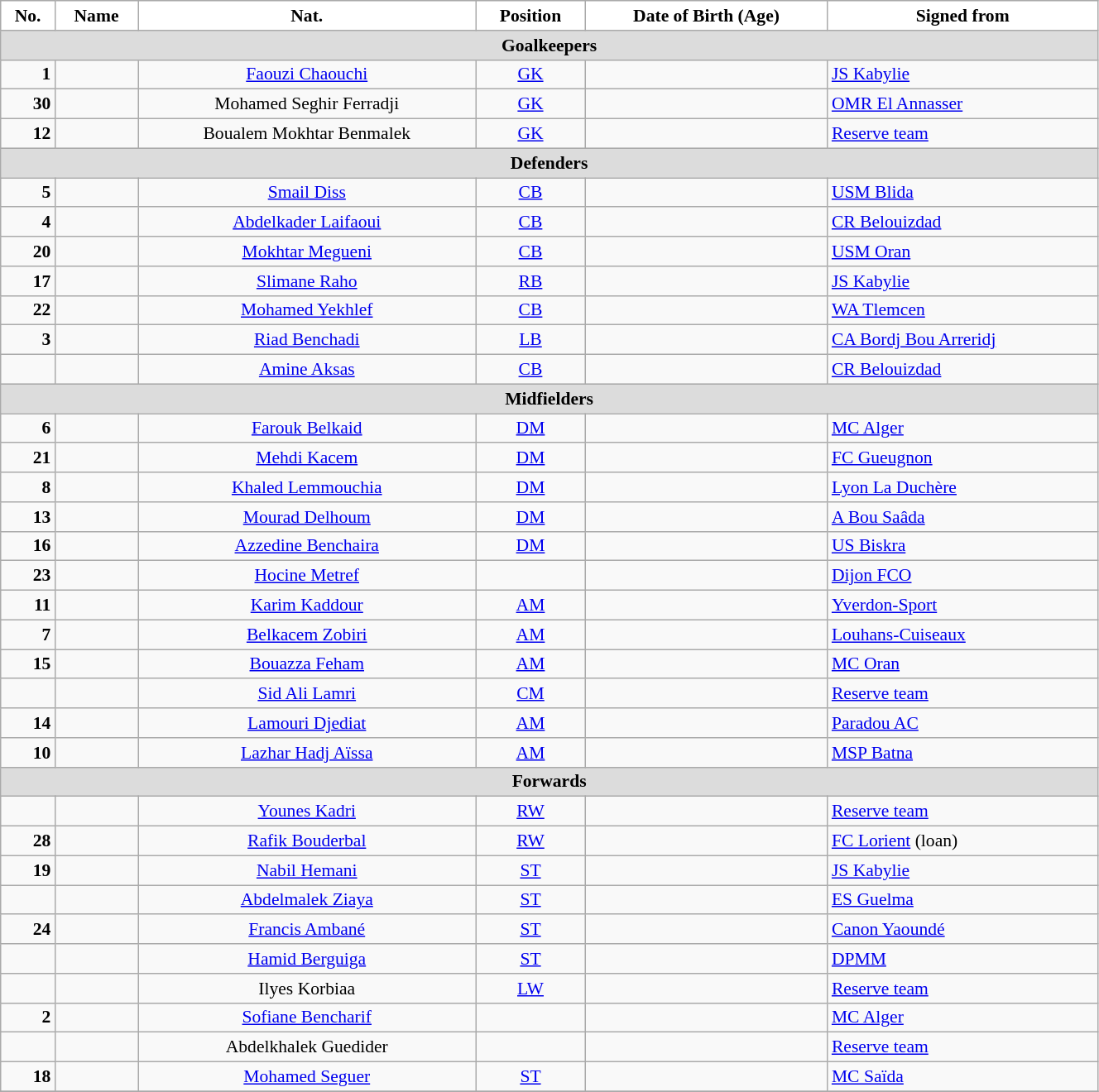<table class="wikitable" style="text-align:center; font-size:90%; width:70%">
<tr>
<th style="background:white; color:black; text-align:center;">No.</th>
<th style="background:white; color:black; text-align:center;">Name</th>
<th style="background:white; color:black; text-align:center;">Nat.</th>
<th style="background:white; color:black; text-align:center;">Position</th>
<th style="background:white; color:black; text-align:center;">Date of Birth (Age)</th>
<th style="background:white; color:black; text-align:center;">Signed from</th>
</tr>
<tr>
<th colspan=6 style="background:#DCDCDC; text-align:center;">Goalkeepers</th>
</tr>
<tr>
<td style="text-align:right"><strong>1</strong></td>
<td></td>
<td><a href='#'>Faouzi Chaouchi</a></td>
<td><a href='#'>GK</a></td>
<td></td>
<td style="text-align:left"> <a href='#'>JS Kabylie</a></td>
</tr>
<tr>
<td style="text-align:right"><strong>30</strong></td>
<td></td>
<td>Mohamed Seghir Ferradji</td>
<td><a href='#'>GK</a></td>
<td></td>
<td style="text-align:left"> <a href='#'>OMR El Annasser</a></td>
</tr>
<tr>
<td style="text-align:right"><strong>12</strong></td>
<td></td>
<td>Boualem Mokhtar Benmalek</td>
<td><a href='#'>GK</a></td>
<td></td>
<td style="text-align:left"> <a href='#'>Reserve team</a></td>
</tr>
<tr>
<th colspan=6 style="background:#DCDCDC; text-align:center;">Defenders</th>
</tr>
<tr>
<td style="text-align:right"><strong>5</strong></td>
<td></td>
<td><a href='#'>Smail Diss</a></td>
<td><a href='#'>CB</a></td>
<td></td>
<td style="text-align:left"> <a href='#'>USM Blida</a></td>
</tr>
<tr>
<td style="text-align:right"><strong>4</strong></td>
<td></td>
<td><a href='#'>Abdelkader Laifaoui</a></td>
<td><a href='#'>CB</a></td>
<td></td>
<td style="text-align:left"> <a href='#'>CR Belouizdad</a></td>
</tr>
<tr>
<td style="text-align:right"><strong>20</strong></td>
<td></td>
<td><a href='#'>Mokhtar Megueni</a></td>
<td><a href='#'>CB</a></td>
<td></td>
<td style="text-align:left"> <a href='#'>USM Oran</a></td>
</tr>
<tr>
<td style="text-align:right"><strong>17</strong></td>
<td></td>
<td><a href='#'>Slimane Raho</a></td>
<td><a href='#'>RB</a></td>
<td></td>
<td style="text-align:left"> <a href='#'>JS Kabylie</a></td>
</tr>
<tr>
<td style="text-align:right"><strong>22</strong></td>
<td></td>
<td><a href='#'>Mohamed Yekhlef</a></td>
<td><a href='#'>CB</a></td>
<td></td>
<td style="text-align:left"> <a href='#'>WA Tlemcen</a></td>
</tr>
<tr>
<td style="text-align:right"><strong>3</strong></td>
<td></td>
<td><a href='#'>Riad Benchadi</a></td>
<td><a href='#'>LB</a></td>
<td></td>
<td style="text-align:left"> <a href='#'>CA Bordj Bou Arreridj</a></td>
</tr>
<tr>
<td></td>
<td></td>
<td><a href='#'>Amine Aksas</a></td>
<td><a href='#'>CB</a></td>
<td></td>
<td style="text-align:left"> <a href='#'>CR Belouizdad</a></td>
</tr>
<tr>
<th colspan=6 style="background:#DCDCDC; text-align:center;">Midfielders</th>
</tr>
<tr>
<td style="text-align:right"><strong>6</strong></td>
<td></td>
<td><a href='#'>Farouk Belkaid</a></td>
<td><a href='#'>DM</a></td>
<td></td>
<td style="text-align:left"> <a href='#'>MC Alger</a></td>
</tr>
<tr>
<td style="text-align:right"><strong>21</strong></td>
<td></td>
<td><a href='#'>Mehdi Kacem</a></td>
<td><a href='#'>DM</a></td>
<td></td>
<td style="text-align:left"> <a href='#'>FC Gueugnon</a></td>
</tr>
<tr>
<td style="text-align:right"><strong>8</strong></td>
<td></td>
<td><a href='#'>Khaled Lemmouchia</a></td>
<td><a href='#'>DM</a></td>
<td></td>
<td style="text-align:left"> <a href='#'>Lyon La Duchère</a></td>
</tr>
<tr>
<td style="text-align:right"><strong>13</strong></td>
<td></td>
<td><a href='#'>Mourad Delhoum</a></td>
<td><a href='#'>DM</a></td>
<td></td>
<td style="text-align:left"> <a href='#'>A Bou Saâda</a></td>
</tr>
<tr>
<td style="text-align:right"><strong>16</strong></td>
<td></td>
<td><a href='#'>Azzedine Benchaira</a></td>
<td><a href='#'>DM</a></td>
<td></td>
<td style="text-align:left"> <a href='#'>US Biskra</a></td>
</tr>
<tr>
<td style="text-align:right"><strong>23</strong></td>
<td></td>
<td><a href='#'>Hocine Metref</a></td>
<td></td>
<td></td>
<td style="text-align:left"> <a href='#'>Dijon FCO</a></td>
</tr>
<tr>
<td style="text-align:right"><strong>11</strong></td>
<td></td>
<td><a href='#'>Karim Kaddour</a></td>
<td><a href='#'>AM</a></td>
<td></td>
<td style="text-align:left"> <a href='#'>Yverdon-Sport</a></td>
</tr>
<tr>
<td style="text-align:right"><strong>7</strong></td>
<td></td>
<td><a href='#'>Belkacem Zobiri</a></td>
<td><a href='#'>AM</a></td>
<td></td>
<td style="text-align:left"> <a href='#'>Louhans-Cuiseaux</a></td>
</tr>
<tr>
<td style="text-align:right"><strong>15</strong></td>
<td></td>
<td><a href='#'>Bouazza Feham</a></td>
<td><a href='#'>AM</a></td>
<td></td>
<td style="text-align:left"> <a href='#'>MC Oran</a></td>
</tr>
<tr>
<td></td>
<td></td>
<td><a href='#'>Sid Ali Lamri</a></td>
<td><a href='#'>CM</a></td>
<td></td>
<td style="text-align:left"> <a href='#'>Reserve team</a></td>
</tr>
<tr>
<td style="text-align:right"><strong>14</strong></td>
<td></td>
<td><a href='#'>Lamouri Djediat</a></td>
<td><a href='#'>AM</a></td>
<td></td>
<td style="text-align:left"> <a href='#'>Paradou AC</a></td>
</tr>
<tr>
<td style="text-align:right"><strong>10</strong></td>
<td></td>
<td><a href='#'>Lazhar Hadj Aïssa</a></td>
<td><a href='#'>AM</a></td>
<td></td>
<td style="text-align:left"> <a href='#'>MSP Batna</a></td>
</tr>
<tr>
<th colspan=6 style="background:#DCDCDC; text-align:center;">Forwards</th>
</tr>
<tr>
<td></td>
<td></td>
<td><a href='#'>Younes Kadri</a></td>
<td><a href='#'>RW</a></td>
<td></td>
<td style="text-align:left"> <a href='#'>Reserve team</a></td>
</tr>
<tr>
<td style="text-align:right"><strong>28</strong></td>
<td></td>
<td><a href='#'>Rafik Bouderbal</a></td>
<td><a href='#'>RW</a></td>
<td></td>
<td style="text-align:left"> <a href='#'>FC Lorient</a> (loan)</td>
</tr>
<tr>
<td style="text-align:right"><strong>19</strong></td>
<td></td>
<td><a href='#'>Nabil Hemani</a></td>
<td><a href='#'>ST</a></td>
<td></td>
<td style="text-align:left"> <a href='#'>JS Kabylie</a></td>
</tr>
<tr>
<td></td>
<td></td>
<td><a href='#'>Abdelmalek Ziaya</a></td>
<td><a href='#'>ST</a></td>
<td></td>
<td style="text-align:left"> <a href='#'>ES Guelma</a></td>
</tr>
<tr>
<td style="text-align:right"><strong>24</strong></td>
<td></td>
<td><a href='#'>Francis Ambané</a></td>
<td><a href='#'>ST</a></td>
<td></td>
<td style="text-align:left"> <a href='#'>Canon Yaoundé</a></td>
</tr>
<tr>
<td></td>
<td></td>
<td><a href='#'>Hamid Berguiga</a></td>
<td><a href='#'>ST</a></td>
<td></td>
<td style="text-align:left"> <a href='#'>DPMM</a></td>
</tr>
<tr>
<td></td>
<td></td>
<td>Ilyes Korbiaa</td>
<td><a href='#'>LW</a></td>
<td></td>
<td style="text-align:left"> <a href='#'>Reserve team</a></td>
</tr>
<tr>
<td style="text-align:right"><strong>2</strong></td>
<td></td>
<td><a href='#'>Sofiane Bencharif</a></td>
<td></td>
<td></td>
<td style="text-align:left"> <a href='#'>MC Alger</a></td>
</tr>
<tr>
<td></td>
<td></td>
<td>Abdelkhalek Guedider</td>
<td></td>
<td></td>
<td style="text-align:left"> <a href='#'>Reserve team</a></td>
</tr>
<tr>
<td style="text-align:right"><strong>18</strong></td>
<td></td>
<td><a href='#'>Mohamed Seguer</a></td>
<td><a href='#'>ST</a></td>
<td></td>
<td style="text-align:left"> <a href='#'>MC Saïda</a></td>
</tr>
<tr>
</tr>
</table>
